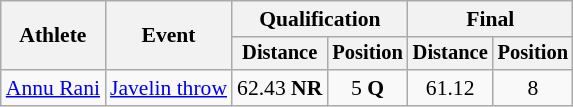<table class=wikitable style="font-size:90%">
<tr>
<th rowspan="2">Athlete</th>
<th rowspan="2">Event</th>
<th colspan="2">Qualification</th>
<th colspan="2">Final</th>
</tr>
<tr style="font-size:95%">
<th>Distance</th>
<th>Position</th>
<th>Distance</th>
<th>Position</th>
</tr>
<tr style=text-align:center>
<td style=text-align:left><a href='#'>Annu Rani</a></td>
<td style=text-align:left><a href='#'>Javelin throw</a></td>
<td>62.43 <strong>NR</strong></td>
<td>5 <strong>Q</strong></td>
<td>61.12</td>
<td>8</td>
</tr>
</table>
